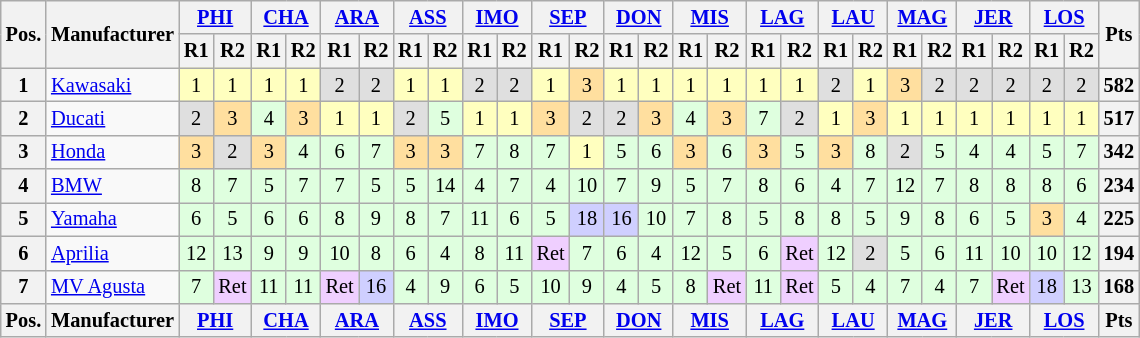<table class="wikitable" style="font-size: 85%; text-align: center">
<tr valign="top">
<th valign="middle" rowspan=2>Pos.</th>
<th valign="middle" rowspan=2>Manufacturer</th>
<th colspan=2><a href='#'>PHI</a><br></th>
<th colspan=2><a href='#'>CHA</a><br></th>
<th colspan=2><a href='#'>ARA</a><br></th>
<th colspan=2><a href='#'>ASS</a><br></th>
<th colspan=2><a href='#'>IMO</a><br></th>
<th colspan=2><a href='#'>SEP</a><br></th>
<th colspan=2><a href='#'>DON</a><br></th>
<th colspan=2><a href='#'>MIS</a><br></th>
<th colspan=2><a href='#'>LAG</a><br></th>
<th colspan=2><a href='#'>LAU</a><br></th>
<th colspan=2><a href='#'>MAG</a><br></th>
<th colspan=2><a href='#'>JER</a><br></th>
<th colspan=2><a href='#'>LOS</a><br></th>
<th valign="middle" rowspan=2>Pts</th>
</tr>
<tr>
<th>R1</th>
<th>R2</th>
<th>R1</th>
<th>R2</th>
<th>R1</th>
<th>R2</th>
<th>R1</th>
<th>R2</th>
<th>R1</th>
<th>R2</th>
<th>R1</th>
<th>R2</th>
<th>R1</th>
<th>R2</th>
<th>R1</th>
<th>R2</th>
<th>R1</th>
<th>R2</th>
<th>R1</th>
<th>R2</th>
<th>R1</th>
<th>R2</th>
<th>R1</th>
<th>R2</th>
<th>R1</th>
<th>R2</th>
</tr>
<tr>
<th>1</th>
<td align=left> <a href='#'>Kawasaki</a></td>
<td style="background:#ffffbf;">1</td>
<td style="background:#ffffbf;">1</td>
<td style="background:#ffffbf;">1</td>
<td style="background:#ffffbf;">1</td>
<td style="background:#dfdfdf;">2</td>
<td style="background:#dfdfdf;">2</td>
<td style="background:#ffffbf;">1</td>
<td style="background:#ffffbf;">1</td>
<td style="background:#dfdfdf;">2</td>
<td style="background:#dfdfdf;">2</td>
<td style="background:#ffffbf;">1</td>
<td style="background:#ffdf9f;">3</td>
<td style="background:#ffffbf;">1</td>
<td style="background:#ffffbf;">1</td>
<td style="background:#ffffbf;">1</td>
<td style="background:#ffffbf;">1</td>
<td style="background:#ffffbf;">1</td>
<td style="background:#ffffbf;">1</td>
<td style="background:#dfdfdf;">2</td>
<td style="background:#ffffbf;">1</td>
<td style="background:#ffdf9f;">3</td>
<td style="background:#dfdfdf;">2</td>
<td style="background:#dfdfdf;">2</td>
<td style="background:#dfdfdf;">2</td>
<td style="background:#dfdfdf;">2</td>
<td style="background:#dfdfdf;">2</td>
<th>582</th>
</tr>
<tr>
<th>2</th>
<td align=left> <a href='#'>Ducati</a></td>
<td style="background:#dfdfdf;">2</td>
<td style="background:#ffdf9f;">3</td>
<td style="background:#dfffdf;">4</td>
<td style="background:#ffdf9f;">3</td>
<td style="background:#ffffbf;">1</td>
<td style="background:#ffffbf;">1</td>
<td style="background:#dfdfdf;">2</td>
<td style="background:#dfffdf;">5</td>
<td style="background:#ffffbf;">1</td>
<td style="background:#ffffbf;">1</td>
<td style="background:#ffdf9f;">3</td>
<td style="background:#dfdfdf;">2</td>
<td style="background:#dfdfdf;">2</td>
<td style="background:#ffdf9f;">3</td>
<td style="background:#dfffdf;">4</td>
<td style="background:#ffdf9f;">3</td>
<td style="background:#dfffdf;">7</td>
<td style="background:#dfdfdf;">2</td>
<td style="background:#ffffbf;">1</td>
<td style="background:#ffdf9f;">3</td>
<td style="background:#ffffbf;">1</td>
<td style="background:#ffffbf;">1</td>
<td style="background:#ffffbf;">1</td>
<td style="background:#ffffbf;">1</td>
<td style="background:#ffffbf;">1</td>
<td style="background:#ffffbf;">1</td>
<th>517</th>
</tr>
<tr>
<th>3</th>
<td align=left> <a href='#'>Honda</a></td>
<td style="background:#ffdf9f;">3</td>
<td style="background:#dfdfdf;">2</td>
<td style="background:#ffdf9f;">3</td>
<td style="background:#dfffdf;">4</td>
<td style="background:#dfffdf;">6</td>
<td style="background:#dfffdf;">7</td>
<td style="background:#ffdf9f;">3</td>
<td style="background:#ffdf9f;">3</td>
<td style="background:#dfffdf;">7</td>
<td style="background:#dfffdf;">8</td>
<td style="background:#dfffdf;">7</td>
<td style="background:#ffffbf;">1</td>
<td style="background:#dfffdf;">5</td>
<td style="background:#dfffdf;">6</td>
<td style="background:#ffdf9f;">3</td>
<td style="background:#dfffdf;">6</td>
<td style="background:#ffdf9f;">3</td>
<td style="background:#dfffdf;">5</td>
<td style="background:#ffdf9f;">3</td>
<td style="background:#dfffdf;">8</td>
<td style="background:#dfdfdf;">2</td>
<td style="background:#dfffdf;">5</td>
<td style="background:#dfffdf;">4</td>
<td style="background:#dfffdf;">4</td>
<td style="background:#dfffdf;">5</td>
<td style="background:#dfffdf;">7</td>
<th>342</th>
</tr>
<tr>
<th>4</th>
<td align=left> <a href='#'>BMW</a></td>
<td style="background:#dfffdf;">8</td>
<td style="background:#dfffdf;">7</td>
<td style="background:#dfffdf;">5</td>
<td style="background:#dfffdf;">7</td>
<td style="background:#dfffdf;">7</td>
<td style="background:#dfffdf;">5</td>
<td style="background:#dfffdf;">5</td>
<td style="background:#dfffdf;">14</td>
<td style="background:#dfffdf;">4</td>
<td style="background:#dfffdf;">7</td>
<td style="background:#dfffdf;">4</td>
<td style="background:#dfffdf;">10</td>
<td style="background:#dfffdf;">7</td>
<td style="background:#dfffdf;">9</td>
<td style="background:#dfffdf;">5</td>
<td style="background:#dfffdf;">7</td>
<td style="background:#dfffdf;">8</td>
<td style="background:#dfffdf;">6</td>
<td style="background:#dfffdf;">4</td>
<td style="background:#dfffdf;">7</td>
<td style="background:#dfffdf;">12</td>
<td style="background:#dfffdf;">7</td>
<td style="background:#dfffdf;">8</td>
<td style="background:#dfffdf;">8</td>
<td style="background:#dfffdf;">8</td>
<td style="background:#dfffdf;">6</td>
<th>234</th>
</tr>
<tr>
<th>5</th>
<td align=left> <a href='#'>Yamaha</a></td>
<td style="background:#dfffdf;">6</td>
<td style="background:#dfffdf;">5</td>
<td style="background:#dfffdf;">6</td>
<td style="background:#dfffdf;">6</td>
<td style="background:#dfffdf;">8</td>
<td style="background:#dfffdf;">9</td>
<td style="background:#dfffdf;">8</td>
<td style="background:#dfffdf;">7</td>
<td style="background:#dfffdf;">11</td>
<td style="background:#dfffdf;">6</td>
<td style="background:#dfffdf;">5</td>
<td style="background:#cfcfff;">18</td>
<td style="background:#cfcfff;">16</td>
<td style="background:#dfffdf;">10</td>
<td style="background:#dfffdf;">7</td>
<td style="background:#dfffdf;">8</td>
<td style="background:#dfffdf;">5</td>
<td style="background:#dfffdf;">8</td>
<td style="background:#dfffdf;">8</td>
<td style="background:#dfffdf;">5</td>
<td style="background:#dfffdf;">9</td>
<td style="background:#dfffdf;">8</td>
<td style="background:#dfffdf;">6</td>
<td style="background:#dfffdf;">5</td>
<td style="background:#ffdf9f;">3</td>
<td style="background:#dfffdf;">4</td>
<th>225</th>
</tr>
<tr>
<th>6</th>
<td align=left> <a href='#'>Aprilia</a></td>
<td style="background:#dfffdf;">12</td>
<td style="background:#dfffdf;">13</td>
<td style="background:#dfffdf;">9</td>
<td style="background:#dfffdf;">9</td>
<td style="background:#dfffdf;">10</td>
<td style="background:#dfffdf;">8</td>
<td style="background:#dfffdf;">6</td>
<td style="background:#dfffdf;">4</td>
<td style="background:#dfffdf;">8</td>
<td style="background:#dfffdf;">11</td>
<td style="background:#efcfff;">Ret</td>
<td style="background:#dfffdf;">7</td>
<td style="background:#dfffdf;">6</td>
<td style="background:#dfffdf;">4</td>
<td style="background:#dfffdf;">12</td>
<td style="background:#dfffdf;">5</td>
<td style="background:#dfffdf;">6</td>
<td style="background:#efcfff;">Ret</td>
<td style="background:#dfffdf;">12</td>
<td style="background:#dfdfdf;">2</td>
<td style="background:#dfffdf;">5</td>
<td style="background:#dfffdf;">6</td>
<td style="background:#dfffdf;">11</td>
<td style="background:#dfffdf;">10</td>
<td style="background:#dfffdf;">10</td>
<td style="background:#dfffdf;">12</td>
<th>194</th>
</tr>
<tr>
<th>7</th>
<td align=left> <a href='#'>MV Agusta</a></td>
<td style="background:#dfffdf;">7</td>
<td style="background:#efcfff;">Ret</td>
<td style="background:#dfffdf;">11</td>
<td style="background:#dfffdf;">11</td>
<td style="background:#efcfff;">Ret</td>
<td style="background:#cfcfff;">16</td>
<td style="background:#dfffdf;">4</td>
<td style="background:#dfffdf;">9</td>
<td style="background:#dfffdf;">6</td>
<td style="background:#dfffdf;">5</td>
<td style="background:#dfffdf;">10</td>
<td style="background:#dfffdf;">9</td>
<td style="background:#dfffdf;">4</td>
<td style="background:#dfffdf;">5</td>
<td style="background:#dfffdf;">8</td>
<td style="background:#efcfff;">Ret</td>
<td style="background:#dfffdf;">11</td>
<td style="background:#efcfff;">Ret</td>
<td style="background:#dfffdf;">5</td>
<td style="background:#dfffdf;">4</td>
<td style="background:#dfffdf;">7</td>
<td style="background:#dfffdf;">4</td>
<td style="background:#dfffdf;">7</td>
<td style="background:#efcfff;">Ret</td>
<td style="background:#cfcfff;">18</td>
<td style="background:#dfffdf;">13</td>
<th>168</th>
</tr>
<tr>
<th valign="middle">Pos.</th>
<th valign="middle">Manufacturer</th>
<th colspan=2><a href='#'>PHI</a><br></th>
<th colspan=2><a href='#'>CHA</a><br></th>
<th colspan=2><a href='#'>ARA</a><br></th>
<th colspan=2><a href='#'>ASS</a><br></th>
<th colspan=2><a href='#'>IMO</a><br></th>
<th colspan=2><a href='#'>SEP</a><br></th>
<th colspan=2><a href='#'>DON</a><br></th>
<th colspan=2><a href='#'>MIS</a><br></th>
<th colspan=2><a href='#'>LAG</a><br></th>
<th colspan=2><a href='#'>LAU</a><br></th>
<th colspan=2><a href='#'>MAG</a><br></th>
<th colspan=2><a href='#'>JER</a><br></th>
<th colspan=2><a href='#'>LOS</a><br></th>
<th valign="middle">Pts</th>
</tr>
</table>
